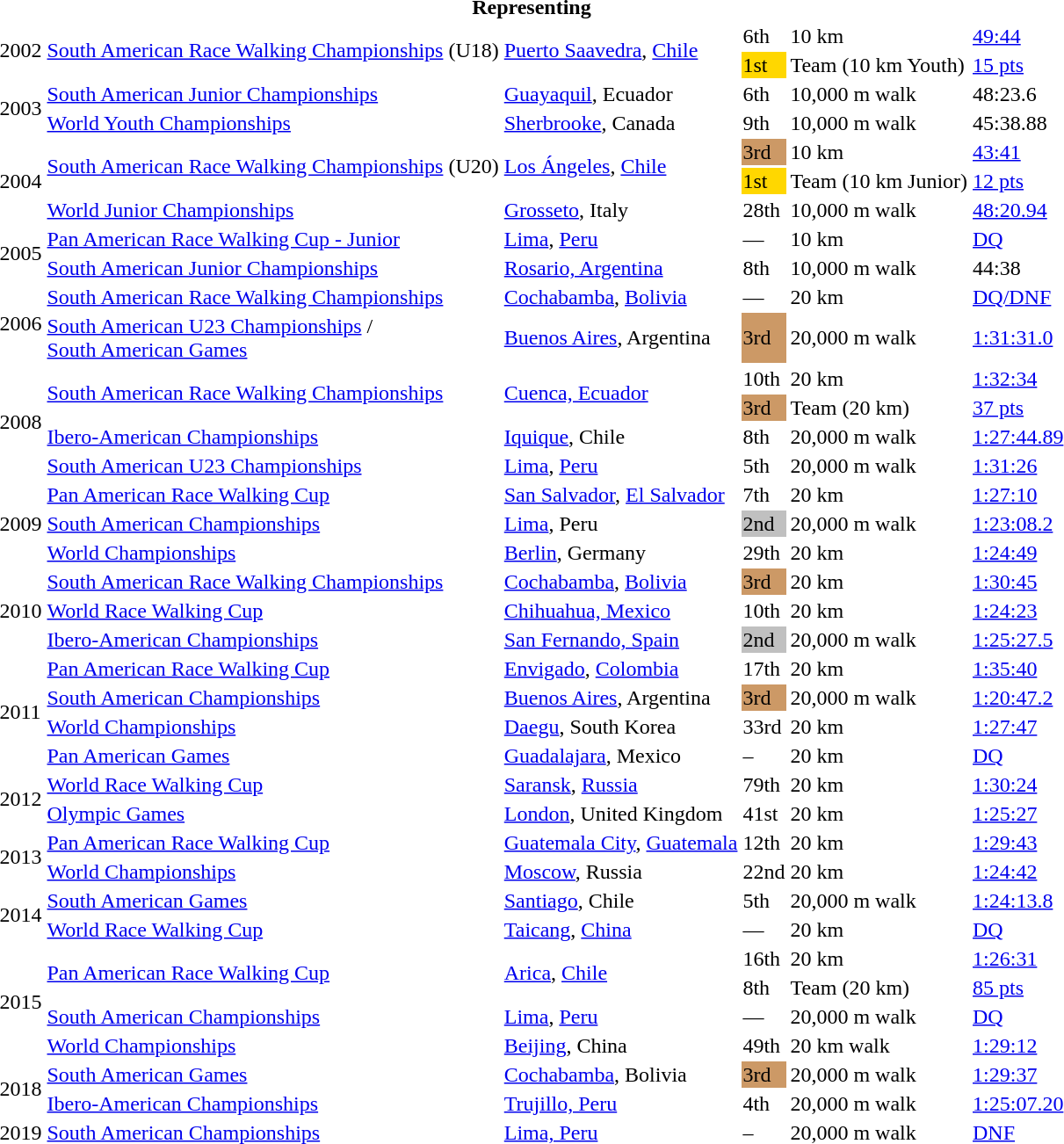<table>
<tr>
<th colspan="6">Representing </th>
</tr>
<tr>
<td rowspan=2>2002</td>
<td rowspan=2><a href='#'>South American Race Walking Championships</a> (U18)</td>
<td rowspan=2><a href='#'>Puerto Saavedra</a>, <a href='#'>Chile</a></td>
<td>6th</td>
<td>10 km</td>
<td><a href='#'>49:44</a></td>
</tr>
<tr>
<td bgcolor=gold>1st</td>
<td>Team (10 km Youth)</td>
<td><a href='#'>15 pts</a></td>
</tr>
<tr>
<td rowspan=2>2003</td>
<td><a href='#'>South American Junior Championships</a></td>
<td><a href='#'>Guayaquil</a>, Ecuador</td>
<td>6th</td>
<td>10,000 m walk</td>
<td>48:23.6</td>
</tr>
<tr>
<td><a href='#'>World Youth Championships</a></td>
<td><a href='#'>Sherbrooke</a>, Canada</td>
<td>9th</td>
<td>10,000 m walk</td>
<td>45:38.88</td>
</tr>
<tr>
<td rowspan=3>2004</td>
<td rowspan=2><a href='#'>South American Race Walking Championships</a> (U20)</td>
<td rowspan=2><a href='#'>Los Ángeles</a>, <a href='#'>Chile</a></td>
<td bgcolor="cc9966">3rd</td>
<td>10 km</td>
<td><a href='#'>43:41</a></td>
</tr>
<tr>
<td bgcolor=gold>1st</td>
<td>Team (10 km Junior)</td>
<td><a href='#'>12 pts</a></td>
</tr>
<tr>
<td><a href='#'>World Junior Championships</a></td>
<td><a href='#'>Grosseto</a>, Italy</td>
<td>28th</td>
<td>10,000 m walk</td>
<td><a href='#'>48:20.94</a></td>
</tr>
<tr>
<td rowspan=2>2005</td>
<td><a href='#'>Pan American Race Walking Cup - Junior</a></td>
<td><a href='#'>Lima</a>, <a href='#'>Peru</a></td>
<td>—</td>
<td>10 km</td>
<td><a href='#'>DQ</a></td>
</tr>
<tr>
<td><a href='#'>South American Junior Championships</a></td>
<td><a href='#'>Rosario, Argentina</a></td>
<td>8th</td>
<td>10,000 m walk</td>
<td>44:38</td>
</tr>
<tr>
<td rowspan=2>2006</td>
<td><a href='#'>South American Race Walking Championships</a></td>
<td><a href='#'>Cochabamba</a>, <a href='#'>Bolivia</a></td>
<td>—</td>
<td>20 km</td>
<td><a href='#'>DQ/DNF</a></td>
</tr>
<tr>
<td><a href='#'>South American U23 Championships</a> /<br> <a href='#'>South American Games</a></td>
<td><a href='#'>Buenos Aires</a>, Argentina</td>
<td bgcolor=cc9966>3rd</td>
<td>20,000 m walk</td>
<td><a href='#'>1:31:31.0</a></td>
</tr>
<tr>
<td rowspan=4>2008</td>
<td rowspan=2><a href='#'>South American Race Walking Championships</a></td>
<td rowspan=2><a href='#'>Cuenca, Ecuador</a></td>
<td>10th</td>
<td>20 km</td>
<td><a href='#'>1:32:34</a></td>
</tr>
<tr>
<td bgcolor="cc9966">3rd</td>
<td>Team (20 km)</td>
<td><a href='#'>37 pts</a></td>
</tr>
<tr>
<td><a href='#'>Ibero-American Championships</a></td>
<td><a href='#'>Iquique</a>, Chile</td>
<td>8th</td>
<td>20,000 m walk</td>
<td><a href='#'>1:27:44.89</a></td>
</tr>
<tr>
<td><a href='#'>South American U23 Championships</a></td>
<td><a href='#'>Lima</a>, <a href='#'>Peru</a></td>
<td>5th</td>
<td>20,000 m walk</td>
<td><a href='#'>1:31:26</a></td>
</tr>
<tr>
<td rowspan=3>2009</td>
<td><a href='#'>Pan American Race Walking Cup</a></td>
<td><a href='#'>San Salvador</a>, <a href='#'>El Salvador</a></td>
<td>7th</td>
<td>20 km</td>
<td><a href='#'>1:27:10</a></td>
</tr>
<tr>
<td><a href='#'>South American Championships</a></td>
<td><a href='#'>Lima</a>, Peru</td>
<td bgcolor=silver>2nd</td>
<td>20,000 m walk</td>
<td><a href='#'>1:23:08.2</a></td>
</tr>
<tr>
<td><a href='#'>World Championships</a></td>
<td><a href='#'>Berlin</a>, Germany</td>
<td>29th</td>
<td>20 km</td>
<td><a href='#'>1:24:49</a></td>
</tr>
<tr>
<td rowspan=3>2010</td>
<td><a href='#'>South American Race Walking Championships</a></td>
<td><a href='#'>Cochabamba</a>, <a href='#'>Bolivia</a></td>
<td bgcolor="cc9966">3rd</td>
<td>20 km</td>
<td><a href='#'>1:30:45</a></td>
</tr>
<tr>
<td><a href='#'>World Race Walking Cup</a></td>
<td><a href='#'>Chihuahua, Mexico</a></td>
<td>10th</td>
<td>20 km</td>
<td><a href='#'>1:24:23</a></td>
</tr>
<tr>
<td><a href='#'>Ibero-American Championships</a></td>
<td><a href='#'>San Fernando, Spain</a></td>
<td bgcolor=silver>2nd</td>
<td>20,000 m walk</td>
<td><a href='#'>1:25:27.5</a></td>
</tr>
<tr>
<td rowspan=4>2011</td>
<td><a href='#'>Pan American Race Walking Cup</a></td>
<td><a href='#'>Envigado</a>, <a href='#'>Colombia</a></td>
<td>17th</td>
<td>20 km</td>
<td><a href='#'>1:35:40</a></td>
</tr>
<tr>
<td><a href='#'>South American Championships</a></td>
<td><a href='#'>Buenos Aires</a>, Argentina</td>
<td bgcolor=cc9966>3rd</td>
<td>20,000 m walk</td>
<td><a href='#'>1:20:47.2</a></td>
</tr>
<tr>
<td><a href='#'>World Championships</a></td>
<td><a href='#'>Daegu</a>, South Korea</td>
<td>33rd</td>
<td>20 km</td>
<td><a href='#'>1:27:47</a></td>
</tr>
<tr>
<td><a href='#'>Pan American Games</a></td>
<td><a href='#'>Guadalajara</a>, Mexico</td>
<td>–</td>
<td>20 km</td>
<td><a href='#'>DQ</a></td>
</tr>
<tr>
<td rowspan=2>2012</td>
<td><a href='#'>World Race Walking Cup</a></td>
<td><a href='#'>Saransk</a>, <a href='#'>Russia</a></td>
<td>79th</td>
<td>20 km</td>
<td><a href='#'>1:30:24</a></td>
</tr>
<tr>
<td><a href='#'>Olympic Games</a></td>
<td><a href='#'>London</a>, United Kingdom</td>
<td>41st</td>
<td>20 km</td>
<td><a href='#'>1:25:27</a></td>
</tr>
<tr>
<td rowspan=2>2013</td>
<td><a href='#'>Pan American Race Walking Cup</a></td>
<td><a href='#'>Guatemala City</a>, <a href='#'>Guatemala</a></td>
<td>12th</td>
<td>20 km</td>
<td><a href='#'>1:29:43</a></td>
</tr>
<tr>
<td><a href='#'>World Championships</a></td>
<td><a href='#'>Moscow</a>, Russia</td>
<td>22nd</td>
<td>20 km</td>
<td><a href='#'>1:24:42</a></td>
</tr>
<tr>
<td rowspan=2>2014</td>
<td><a href='#'>South American Games</a></td>
<td><a href='#'>Santiago</a>, Chile</td>
<td>5th</td>
<td>20,000 m walk</td>
<td><a href='#'>1:24:13.8</a></td>
</tr>
<tr>
<td><a href='#'>World Race Walking Cup</a></td>
<td><a href='#'>Taicang</a>, <a href='#'>China</a></td>
<td>—</td>
<td>20 km</td>
<td><a href='#'>DQ</a></td>
</tr>
<tr>
<td rowspan=4>2015</td>
<td rowspan=2><a href='#'>Pan American Race Walking Cup</a></td>
<td rowspan=2><a href='#'>Arica</a>, <a href='#'>Chile</a></td>
<td>16th</td>
<td>20 km</td>
<td><a href='#'>1:26:31</a></td>
</tr>
<tr>
<td>8th</td>
<td>Team (20 km)</td>
<td><a href='#'>85 pts</a></td>
</tr>
<tr>
<td><a href='#'>South American Championships</a></td>
<td><a href='#'>Lima</a>, <a href='#'>Peru</a></td>
<td>—</td>
<td>20,000 m walk</td>
<td><a href='#'>DQ</a></td>
</tr>
<tr>
<td><a href='#'>World Championships</a></td>
<td><a href='#'>Beijing</a>, China</td>
<td>49th</td>
<td>20 km walk</td>
<td><a href='#'>1:29:12</a></td>
</tr>
<tr>
<td rowspan=2>2018</td>
<td><a href='#'>South American Games</a></td>
<td><a href='#'>Cochabamba</a>, Bolivia</td>
<td bgcolor=cc9966>3rd</td>
<td>20,000 m walk</td>
<td><a href='#'>1:29:37</a></td>
</tr>
<tr>
<td><a href='#'>Ibero-American Championships</a></td>
<td><a href='#'>Trujillo, Peru</a></td>
<td>4th</td>
<td>20,000 m walk</td>
<td><a href='#'>1:25:07.20</a></td>
</tr>
<tr>
<td>2019</td>
<td><a href='#'>South American Championships</a></td>
<td><a href='#'>Lima, Peru</a></td>
<td>–</td>
<td>20,000 m walk</td>
<td><a href='#'>DNF</a></td>
</tr>
</table>
